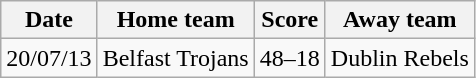<table class="wikitable">
<tr>
<th>Date</th>
<th>Home team</th>
<th>Score</th>
<th>Away team</th>
</tr>
<tr>
<td>20/07/13</td>
<td>Belfast Trojans</td>
<td>48–18</td>
<td>Dublin Rebels</td>
</tr>
</table>
